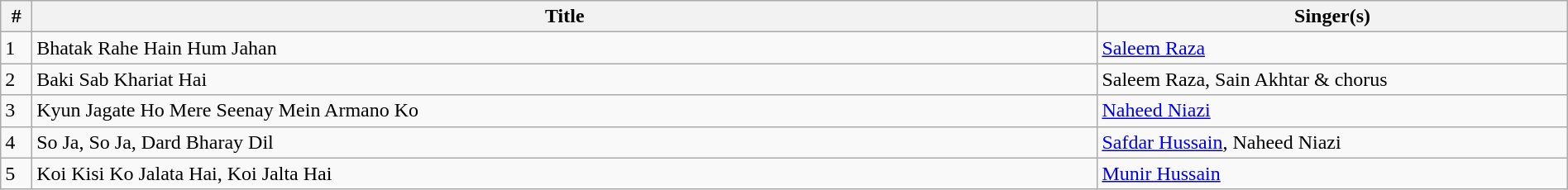<table class="wikitable plainrowheaders" width=100%>
<tr>
<th scope="col" width=2%>#</th>
<th scope="col">Title</th>
<th scope="col" width=30%>Singer(s)</th>
</tr>
<tr>
<td>1</td>
<td>Bhatak Rahe Hain Hum Jahan</td>
<td><a href='#'>Saleem Raza</a></td>
</tr>
<tr>
<td>2</td>
<td>Baki Sab Khariat Hai</td>
<td>Saleem Raza, Sain Akhtar & chorus</td>
</tr>
<tr>
<td>3</td>
<td>Kyun Jagate Ho Mere Seenay Mein Armano Ko</td>
<td><a href='#'>Naheed Niazi</a></td>
</tr>
<tr>
<td>4</td>
<td>So Ja, So Ja, Dard Bharay Dil</td>
<td><a href='#'>Safdar Hussain</a>, Naheed Niazi</td>
</tr>
<tr>
<td>5</td>
<td>Koi Kisi Ko Jalata Hai, Koi Jalta Hai</td>
<td><a href='#'>Munir Hussain</a></td>
</tr>
</table>
